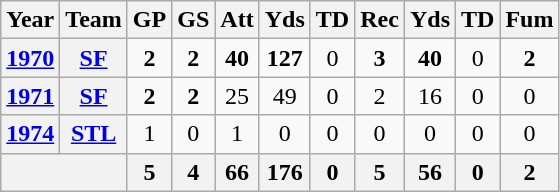<table class="wikitable" style="text-align: center">
<tr>
<th>Year</th>
<th>Team</th>
<th>GP</th>
<th>GS</th>
<th>Att</th>
<th>Yds</th>
<th>TD</th>
<th>Rec</th>
<th>Yds</th>
<th>TD</th>
<th>Fum</th>
</tr>
<tr>
<th><a href='#'>1970</a></th>
<th><a href='#'>SF</a></th>
<td><strong>2</strong></td>
<td><strong>2</strong></td>
<td><strong>40</strong></td>
<td><strong>127</strong></td>
<td>0</td>
<td><strong>3</strong></td>
<td><strong>40</strong></td>
<td>0</td>
<td><strong>2</strong></td>
</tr>
<tr>
<th><a href='#'>1971</a></th>
<th><a href='#'>SF</a></th>
<td><strong>2</strong></td>
<td><strong>2</strong></td>
<td>25</td>
<td>49</td>
<td>0</td>
<td>2</td>
<td>16</td>
<td>0</td>
<td>0</td>
</tr>
<tr>
<th><a href='#'>1974</a></th>
<th><a href='#'>STL</a></th>
<td>1</td>
<td>0</td>
<td>1</td>
<td>0</td>
<td>0</td>
<td>0</td>
<td>0</td>
<td>0</td>
<td>0</td>
</tr>
<tr>
<th colspan="2"></th>
<th>5</th>
<th>4</th>
<th>66</th>
<th>176</th>
<th>0</th>
<th>5</th>
<th>56</th>
<th>0</th>
<th>2</th>
</tr>
</table>
